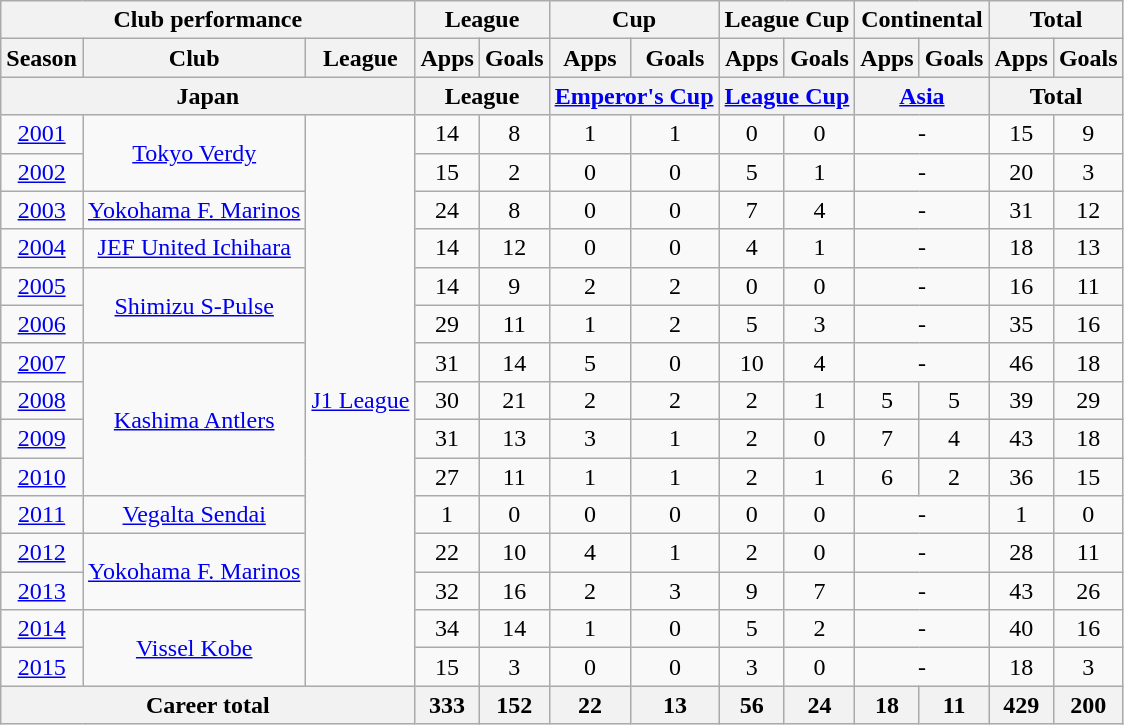<table class="wikitable" style="text-align:center">
<tr>
<th colspan=3>Club performance</th>
<th colspan=2>League</th>
<th colspan=2>Cup</th>
<th colspan=2>League Cup</th>
<th colspan=2>Continental</th>
<th colspan=2>Total</th>
</tr>
<tr>
<th>Season</th>
<th>Club</th>
<th>League</th>
<th>Apps</th>
<th>Goals</th>
<th>Apps</th>
<th>Goals</th>
<th>Apps</th>
<th>Goals</th>
<th>Apps</th>
<th>Goals</th>
<th>Apps</th>
<th>Goals</th>
</tr>
<tr>
<th colspan=3>Japan</th>
<th colspan=2>League</th>
<th colspan=2><a href='#'>Emperor's Cup</a></th>
<th colspan=2><a href='#'>League Cup</a></th>
<th colspan=2><a href='#'>Asia</a></th>
<th colspan=2>Total</th>
</tr>
<tr>
<td><a href='#'>2001</a></td>
<td rowspan="2"><a href='#'>Tokyo Verdy</a></td>
<td rowspan="15"><a href='#'>J1 League</a></td>
<td>14</td>
<td>8</td>
<td>1</td>
<td>1</td>
<td>0</td>
<td>0</td>
<td colspan="2">-</td>
<td>15</td>
<td>9</td>
</tr>
<tr>
<td><a href='#'>2002</a></td>
<td>15</td>
<td>2</td>
<td>0</td>
<td>0</td>
<td>5</td>
<td>1</td>
<td colspan="2">-</td>
<td>20</td>
<td>3</td>
</tr>
<tr>
<td><a href='#'>2003</a></td>
<td><a href='#'>Yokohama F. Marinos</a></td>
<td>24</td>
<td>8</td>
<td>0</td>
<td>0</td>
<td>7</td>
<td>4</td>
<td colspan="2">-</td>
<td>31</td>
<td>12</td>
</tr>
<tr>
<td><a href='#'>2004</a></td>
<td><a href='#'>JEF United Ichihara</a></td>
<td>14</td>
<td>12</td>
<td>0</td>
<td>0</td>
<td>4</td>
<td>1</td>
<td colspan="2">-</td>
<td>18</td>
<td>13</td>
</tr>
<tr>
<td><a href='#'>2005</a></td>
<td rowspan="2"><a href='#'>Shimizu S-Pulse</a></td>
<td>14</td>
<td>9</td>
<td>2</td>
<td>2</td>
<td>0</td>
<td>0</td>
<td colspan="2">-</td>
<td>16</td>
<td>11</td>
</tr>
<tr>
<td><a href='#'>2006</a></td>
<td>29</td>
<td>11</td>
<td>1</td>
<td>2</td>
<td>5</td>
<td>3</td>
<td colspan="2">-</td>
<td>35</td>
<td>16</td>
</tr>
<tr>
<td><a href='#'>2007</a></td>
<td rowspan="4"><a href='#'>Kashima Antlers</a></td>
<td>31</td>
<td>14</td>
<td>5</td>
<td>0</td>
<td>10</td>
<td>4</td>
<td colspan="2">-</td>
<td>46</td>
<td>18</td>
</tr>
<tr>
<td><a href='#'>2008</a></td>
<td>30</td>
<td>21</td>
<td>2</td>
<td>2</td>
<td>2</td>
<td>1</td>
<td>5</td>
<td>5</td>
<td>39</td>
<td>29</td>
</tr>
<tr>
<td><a href='#'>2009</a></td>
<td>31</td>
<td>13</td>
<td>3</td>
<td>1</td>
<td>2</td>
<td>0</td>
<td>7</td>
<td>4</td>
<td>43</td>
<td>18</td>
</tr>
<tr>
<td><a href='#'>2010</a></td>
<td>27</td>
<td>11</td>
<td>1</td>
<td>1</td>
<td>2</td>
<td>1</td>
<td>6</td>
<td>2</td>
<td>36</td>
<td>15</td>
</tr>
<tr>
<td><a href='#'>2011</a></td>
<td><a href='#'>Vegalta Sendai</a></td>
<td>1</td>
<td>0</td>
<td>0</td>
<td>0</td>
<td>0</td>
<td>0</td>
<td colspan="2">-</td>
<td>1</td>
<td>0</td>
</tr>
<tr>
<td><a href='#'>2012</a></td>
<td rowspan="2"><a href='#'>Yokohama F. Marinos</a></td>
<td>22</td>
<td>10</td>
<td>4</td>
<td>1</td>
<td>2</td>
<td>0</td>
<td colspan="2">-</td>
<td>28</td>
<td>11</td>
</tr>
<tr>
<td><a href='#'>2013</a></td>
<td>32</td>
<td>16</td>
<td>2</td>
<td>3</td>
<td>9</td>
<td>7</td>
<td colspan="2">-</td>
<td>43</td>
<td>26</td>
</tr>
<tr>
<td><a href='#'>2014</a></td>
<td rowspan="2"><a href='#'>Vissel Kobe</a></td>
<td>34</td>
<td>14</td>
<td>1</td>
<td>0</td>
<td>5</td>
<td>2</td>
<td colspan="2">-</td>
<td>40</td>
<td>16</td>
</tr>
<tr>
<td><a href='#'>2015</a></td>
<td>15</td>
<td>3</td>
<td>0</td>
<td>0</td>
<td>3</td>
<td>0</td>
<td colspan="2">-</td>
<td>18</td>
<td>3</td>
</tr>
<tr>
<th colspan=3>Career total</th>
<th>333</th>
<th>152</th>
<th>22</th>
<th>13</th>
<th>56</th>
<th>24</th>
<th>18</th>
<th>11</th>
<th>429</th>
<th>200</th>
</tr>
</table>
